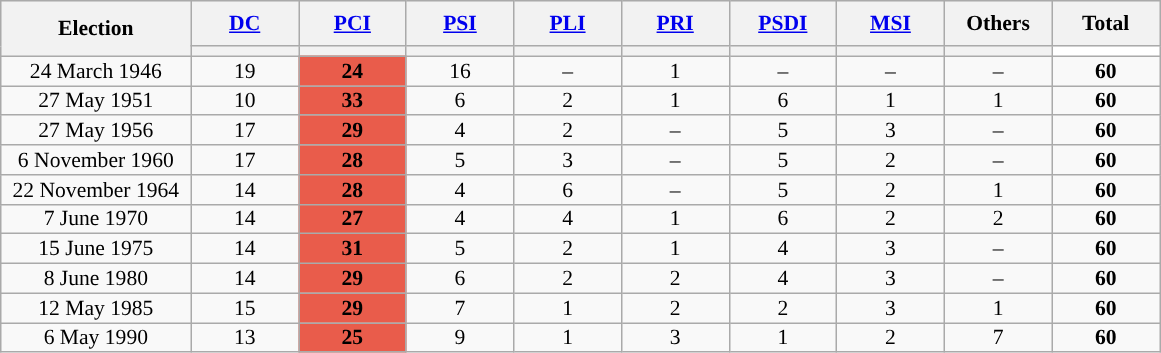<table class="wikitable" style="text-align:center;font-size:90%;line-height:13px">
<tr style="height:30px; background-color:#E9E9E9">
<th style="width:120px;" rowspan="2">Election</th>
<th style="width:65px;"><a href='#'>DC</a></th>
<th style="width:65px;"><a href='#'>PCI</a></th>
<th style="width:65px;"><a href='#'>PSI</a></th>
<th style="width:65px;"><a href='#'>PLI</a></th>
<th style="width:65px;"><a href='#'>PRI</a></th>
<th style="width:65px;"><a href='#'>PSDI</a></th>
<th style="width:65px;"><a href='#'>MSI</a></th>
<th style="width:65px;">Others</th>
<th style="width:65px;">Total</th>
</tr>
<tr>
<th style="background:"></th>
<th style="background:"></th>
<th style="background:"></th>
<th style="background:"></th>
<th style="background:"></th>
<th style="background:"></th>
<th style="background:"></th>
<th style="background:"></th>
<th style="background:white;"></th>
</tr>
<tr>
<td>24 March 1946</td>
<td>19</td>
<td style="background:#E95C4B"><strong>24</strong></td>
<td>16</td>
<td>–</td>
<td>1</td>
<td>–</td>
<td>–</td>
<td>–</td>
<td><strong>60</strong></td>
</tr>
<tr>
<td>27 May 1951</td>
<td>10</td>
<td style="background:#E95C4B"><strong>33</strong></td>
<td>6</td>
<td>2</td>
<td>1</td>
<td>6</td>
<td>1</td>
<td>1</td>
<td><strong>60</strong></td>
</tr>
<tr>
<td>27 May 1956</td>
<td>17</td>
<td style="background:#E95C4B"><strong>29</strong></td>
<td>4</td>
<td>2</td>
<td>–</td>
<td>5</td>
<td>3</td>
<td>–</td>
<td><strong>60</strong></td>
</tr>
<tr>
<td>6 November 1960</td>
<td>17</td>
<td style="background:#E95C4B"><strong>28</strong></td>
<td>5</td>
<td>3</td>
<td>–</td>
<td>5</td>
<td>2</td>
<td>–</td>
<td><strong>60</strong></td>
</tr>
<tr>
<td>22 November 1964</td>
<td>14</td>
<td style="background:#E95C4B"><strong>28</strong></td>
<td>4</td>
<td>6</td>
<td>–</td>
<td>5</td>
<td>2</td>
<td>1</td>
<td><strong>60</strong></td>
</tr>
<tr>
<td>7 June 1970</td>
<td>14</td>
<td style="background:#E95C4B"><strong>27</strong></td>
<td>4</td>
<td>4</td>
<td>1</td>
<td>6</td>
<td>2</td>
<td>2</td>
<td><strong>60</strong></td>
</tr>
<tr>
<td>15 June 1975</td>
<td>14</td>
<td style="background:#E95C4B"><strong>31</strong></td>
<td>5</td>
<td>2</td>
<td>1</td>
<td>4</td>
<td>3</td>
<td>–</td>
<td><strong>60</strong></td>
</tr>
<tr>
<td>8 June 1980</td>
<td>14</td>
<td style="background:#E95C4B"><strong>29</strong></td>
<td>6</td>
<td>2</td>
<td>2</td>
<td>4</td>
<td>3</td>
<td>–</td>
<td><strong>60</strong></td>
</tr>
<tr>
<td>12 May 1985</td>
<td>15</td>
<td style="background:#E95C4B"><strong>29</strong></td>
<td>7</td>
<td>1</td>
<td>2</td>
<td>2</td>
<td>3</td>
<td>1</td>
<td><strong>60</strong></td>
</tr>
<tr>
<td>6 May 1990</td>
<td>13</td>
<td style="background:#E95C4B"><strong>25</strong></td>
<td>9</td>
<td>1</td>
<td>3</td>
<td>1</td>
<td>2</td>
<td>7</td>
<td><strong>60</strong></td>
</tr>
</table>
